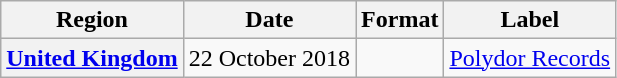<table class="wikitable plainrowheaders" style="text-align:center;">
<tr>
<th>Region</th>
<th>Date</th>
<th>Format</th>
<th>Label</th>
</tr>
<tr>
<th scope="row"><a href='#'>United Kingdom</a></th>
<td>22 October 2018</td>
<td></td>
<td><a href='#'>Polydor Records</a></td>
</tr>
</table>
